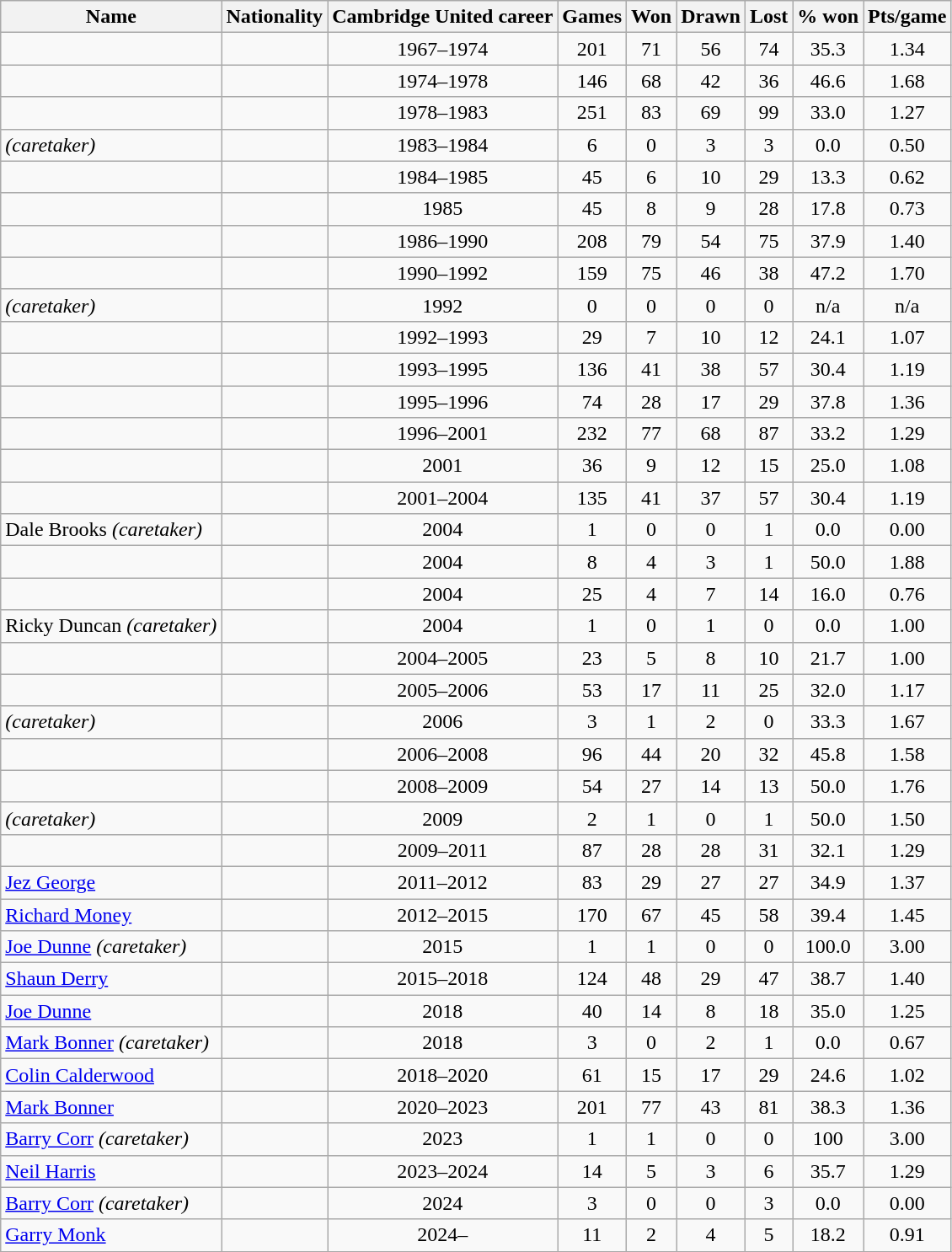<table class="wikitable sortable" style="text-align: center;">
<tr>
<th>Name</th>
<th>Nationality</th>
<th>Cambridge United career</th>
<th>Games</th>
<th>Won</th>
<th>Drawn</th>
<th>Lost</th>
<th>% won</th>
<th>Pts/game</th>
</tr>
<tr>
<td align="left"></td>
<td></td>
<td>1967–1974</td>
<td>201</td>
<td>71</td>
<td>56</td>
<td>74</td>
<td>35.3</td>
<td>1.34</td>
</tr>
<tr>
<td align="left"></td>
<td></td>
<td>1974–1978</td>
<td>146</td>
<td>68</td>
<td>42</td>
<td>36</td>
<td>46.6</td>
<td>1.68</td>
</tr>
<tr>
<td align="left"></td>
<td></td>
<td>1978–1983</td>
<td>251</td>
<td>83</td>
<td>69</td>
<td>99</td>
<td>33.0</td>
<td>1.27</td>
</tr>
<tr>
<td align="left"> <em>(caretaker)</em></td>
<td></td>
<td>1983–1984</td>
<td>6</td>
<td>0</td>
<td>3</td>
<td>3</td>
<td>0.0</td>
<td>0.50</td>
</tr>
<tr>
<td align="left"></td>
<td></td>
<td>1984–1985</td>
<td>45</td>
<td>6</td>
<td>10</td>
<td>29</td>
<td>13.3</td>
<td>0.62</td>
</tr>
<tr>
<td align="left"></td>
<td></td>
<td>1985</td>
<td>45</td>
<td>8</td>
<td>9</td>
<td>28</td>
<td>17.8</td>
<td>0.73</td>
</tr>
<tr>
<td align="left"></td>
<td></td>
<td>1986–1990</td>
<td>208</td>
<td>79</td>
<td>54</td>
<td>75</td>
<td>37.9</td>
<td>1.40</td>
</tr>
<tr>
<td align="left"></td>
<td></td>
<td>1990–1992</td>
<td>159</td>
<td>75</td>
<td>46</td>
<td>38</td>
<td>47.2</td>
<td>1.70</td>
</tr>
<tr>
<td align="left"> <em>(caretaker)</em></td>
<td></td>
<td>1992</td>
<td>0</td>
<td>0</td>
<td>0</td>
<td>0</td>
<td>n/a</td>
<td>n/a</td>
</tr>
<tr>
<td align="left"></td>
<td></td>
<td>1992–1993</td>
<td>29</td>
<td>7</td>
<td>10</td>
<td>12</td>
<td>24.1</td>
<td>1.07</td>
</tr>
<tr>
<td align="left"></td>
<td></td>
<td>1993–1995</td>
<td>136</td>
<td>41</td>
<td>38</td>
<td>57</td>
<td>30.4</td>
<td>1.19</td>
</tr>
<tr>
<td align="left"></td>
<td></td>
<td>1995–1996</td>
<td>74</td>
<td>28</td>
<td>17</td>
<td>29</td>
<td>37.8</td>
<td>1.36</td>
</tr>
<tr>
<td align="left"></td>
<td></td>
<td>1996–2001</td>
<td>232</td>
<td>77</td>
<td>68</td>
<td>87</td>
<td>33.2</td>
<td>1.29</td>
</tr>
<tr>
<td align="left"></td>
<td></td>
<td>2001</td>
<td>36</td>
<td>9</td>
<td>12</td>
<td>15</td>
<td>25.0</td>
<td>1.08</td>
</tr>
<tr>
<td align="left"></td>
<td></td>
<td>2001–2004</td>
<td>135</td>
<td>41</td>
<td>37</td>
<td>57</td>
<td>30.4</td>
<td>1.19</td>
</tr>
<tr>
<td align="left">Dale Brooks <em>(caretaker)</em></td>
<td></td>
<td>2004</td>
<td>1</td>
<td>0</td>
<td>0</td>
<td>1</td>
<td>0.0</td>
<td>0.00</td>
</tr>
<tr>
<td align="left"></td>
<td></td>
<td>2004</td>
<td>8</td>
<td>4</td>
<td>3</td>
<td>1</td>
<td>50.0</td>
<td>1.88</td>
</tr>
<tr>
<td align="left"></td>
<td></td>
<td>2004</td>
<td>25</td>
<td>4</td>
<td>7</td>
<td>14</td>
<td>16.0</td>
<td>0.76</td>
</tr>
<tr>
<td align="left">Ricky Duncan <em>(caretaker)</em></td>
<td></td>
<td>2004</td>
<td>1</td>
<td>0</td>
<td>1</td>
<td>0</td>
<td>0.0</td>
<td>1.00</td>
</tr>
<tr>
<td align="left"></td>
<td></td>
<td>2004–2005</td>
<td>23</td>
<td>5</td>
<td>8</td>
<td>10</td>
<td>21.7</td>
<td>1.00</td>
</tr>
<tr>
<td align="left"></td>
<td></td>
<td>2005–2006</td>
<td>53</td>
<td>17</td>
<td>11</td>
<td>25</td>
<td>32.0</td>
<td>1.17</td>
</tr>
<tr>
<td align="left"> <em>(caretaker)</em></td>
<td></td>
<td>2006</td>
<td>3</td>
<td>1</td>
<td>2</td>
<td>0</td>
<td>33.3</td>
<td>1.67</td>
</tr>
<tr>
<td align="left"></td>
<td></td>
<td>2006–2008</td>
<td>96</td>
<td>44</td>
<td>20</td>
<td>32</td>
<td>45.8</td>
<td>1.58</td>
</tr>
<tr>
<td align="left"></td>
<td></td>
<td>2008–2009</td>
<td>54</td>
<td>27</td>
<td>14</td>
<td>13</td>
<td>50.0</td>
<td>1.76</td>
</tr>
<tr>
<td align="left"> <em>(caretaker)</em></td>
<td></td>
<td>2009</td>
<td>2</td>
<td>1</td>
<td>0</td>
<td>1</td>
<td>50.0</td>
<td>1.50</td>
</tr>
<tr>
<td align="left"></td>
<td></td>
<td>2009–2011</td>
<td>87</td>
<td>28</td>
<td>28</td>
<td>31</td>
<td>32.1</td>
<td>1.29</td>
</tr>
<tr>
<td align="left"><a href='#'>Jez George</a></td>
<td></td>
<td>2011–2012</td>
<td>83</td>
<td>29</td>
<td>27</td>
<td>27</td>
<td>34.9</td>
<td>1.37</td>
</tr>
<tr>
<td align="left"><a href='#'>Richard Money</a></td>
<td></td>
<td>2012–2015</td>
<td>170</td>
<td>67</td>
<td>45</td>
<td>58</td>
<td>39.4</td>
<td>1.45</td>
</tr>
<tr>
<td align="left"><a href='#'>Joe Dunne</a> <em>(caretaker)</em></td>
<td></td>
<td>2015</td>
<td>1</td>
<td>1</td>
<td>0</td>
<td>0</td>
<td>100.0</td>
<td>3.00</td>
</tr>
<tr>
<td align="left"><a href='#'>Shaun Derry</a></td>
<td></td>
<td>2015–2018</td>
<td>124</td>
<td>48</td>
<td>29</td>
<td>47</td>
<td>38.7</td>
<td>1.40</td>
</tr>
<tr>
<td align="left"><a href='#'>Joe Dunne</a></td>
<td></td>
<td>2018</td>
<td>40</td>
<td>14</td>
<td>8</td>
<td>18</td>
<td>35.0</td>
<td>1.25</td>
</tr>
<tr>
<td align="left"><a href='#'>Mark Bonner</a> <em>(caretaker)</em></td>
<td></td>
<td>2018</td>
<td>3</td>
<td>0</td>
<td>2</td>
<td>1</td>
<td>0.0</td>
<td>0.67</td>
</tr>
<tr>
<td align="left"><a href='#'>Colin Calderwood</a></td>
<td></td>
<td>2018–2020</td>
<td>61</td>
<td>15</td>
<td>17</td>
<td>29</td>
<td>24.6</td>
<td>1.02</td>
</tr>
<tr>
<td align="left"><a href='#'>Mark Bonner</a></td>
<td></td>
<td>2020–2023</td>
<td>201</td>
<td>77</td>
<td>43</td>
<td>81</td>
<td>38.3</td>
<td>1.36</td>
</tr>
<tr>
<td align="left"><a href='#'>Barry Corr</a> <em>(caretaker)</em></td>
<td></td>
<td>2023</td>
<td>1</td>
<td>1</td>
<td>0</td>
<td>0</td>
<td>100</td>
<td>3.00</td>
</tr>
<tr>
<td align="left"><a href='#'>Neil Harris</a></td>
<td></td>
<td>2023–2024</td>
<td>14</td>
<td>5</td>
<td>3</td>
<td>6</td>
<td>35.7</td>
<td>1.29</td>
</tr>
<tr>
<td align="left"><a href='#'>Barry Corr</a> <em>(caretaker)</em></td>
<td></td>
<td>2024</td>
<td>3</td>
<td>0</td>
<td>0</td>
<td>3</td>
<td>0.0</td>
<td>0.00</td>
</tr>
<tr>
<td align="left"><a href='#'>Garry Monk</a></td>
<td></td>
<td>2024–</td>
<td>11</td>
<td>2</td>
<td>4</td>
<td>5</td>
<td>18.2</td>
<td>0.91</td>
</tr>
</table>
